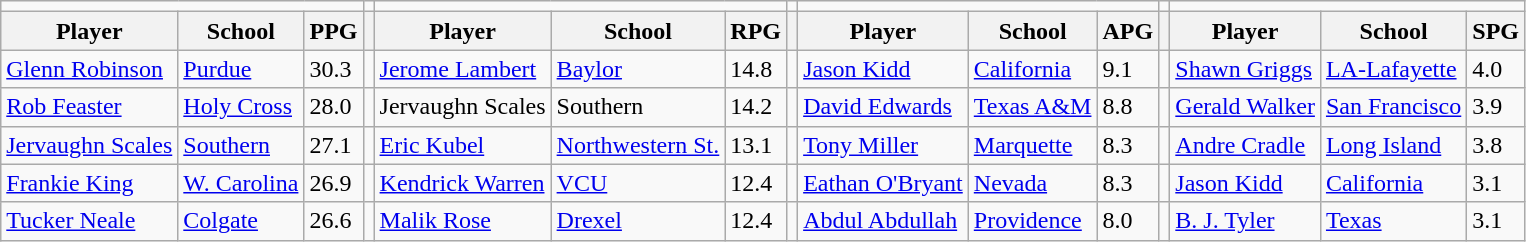<table class="wikitable" style="text-align: left;">
<tr>
<td colspan=3></td>
<td></td>
<td colspan=3></td>
<td></td>
<td colspan=3></td>
<td></td>
<td colspan=3></td>
</tr>
<tr>
<th>Player</th>
<th>School</th>
<th>PPG</th>
<th></th>
<th>Player</th>
<th>School</th>
<th>RPG</th>
<th></th>
<th>Player</th>
<th>School</th>
<th>APG</th>
<th></th>
<th>Player</th>
<th>School</th>
<th>SPG</th>
</tr>
<tr>
<td align="left"><a href='#'>Glenn Robinson</a></td>
<td><a href='#'>Purdue</a></td>
<td>30.3</td>
<td></td>
<td><a href='#'>Jerome Lambert</a></td>
<td><a href='#'>Baylor</a></td>
<td>14.8</td>
<td></td>
<td><a href='#'>Jason Kidd</a></td>
<td><a href='#'>California</a></td>
<td>9.1</td>
<td></td>
<td><a href='#'>Shawn Griggs</a></td>
<td><a href='#'>LA-Lafayette</a></td>
<td>4.0</td>
</tr>
<tr>
<td align="left"><a href='#'>Rob Feaster</a></td>
<td><a href='#'>Holy Cross</a></td>
<td>28.0</td>
<td></td>
<td>Jervaughn Scales</td>
<td>Southern</td>
<td>14.2</td>
<td></td>
<td><a href='#'>David Edwards</a></td>
<td><a href='#'>Texas A&M</a></td>
<td>8.8</td>
<td></td>
<td><a href='#'>Gerald Walker</a></td>
<td><a href='#'>San Francisco</a></td>
<td>3.9</td>
</tr>
<tr>
<td align="left"><a href='#'>Jervaughn Scales</a></td>
<td><a href='#'>Southern</a></td>
<td>27.1</td>
<td></td>
<td><a href='#'>Eric Kubel</a></td>
<td><a href='#'>Northwestern St.</a></td>
<td>13.1</td>
<td></td>
<td><a href='#'>Tony Miller</a></td>
<td><a href='#'>Marquette</a></td>
<td>8.3</td>
<td></td>
<td><a href='#'>Andre Cradle</a></td>
<td><a href='#'>Long Island</a></td>
<td>3.8</td>
</tr>
<tr>
<td align="left"><a href='#'>Frankie King</a></td>
<td><a href='#'>W. Carolina</a></td>
<td>26.9</td>
<td></td>
<td><a href='#'>Kendrick Warren</a></td>
<td><a href='#'>VCU</a></td>
<td>12.4</td>
<td></td>
<td><a href='#'>Eathan O'Bryant</a></td>
<td><a href='#'>Nevada</a></td>
<td>8.3</td>
<td></td>
<td><a href='#'>Jason Kidd</a></td>
<td><a href='#'>California</a></td>
<td>3.1</td>
</tr>
<tr>
<td align="left"><a href='#'>Tucker Neale</a></td>
<td><a href='#'>Colgate</a></td>
<td>26.6</td>
<td></td>
<td><a href='#'>Malik Rose</a></td>
<td><a href='#'>Drexel</a></td>
<td>12.4</td>
<td></td>
<td><a href='#'>Abdul Abdullah</a></td>
<td><a href='#'>Providence</a></td>
<td>8.0</td>
<td></td>
<td><a href='#'>B. J. Tyler</a></td>
<td><a href='#'>Texas</a></td>
<td>3.1</td>
</tr>
</table>
